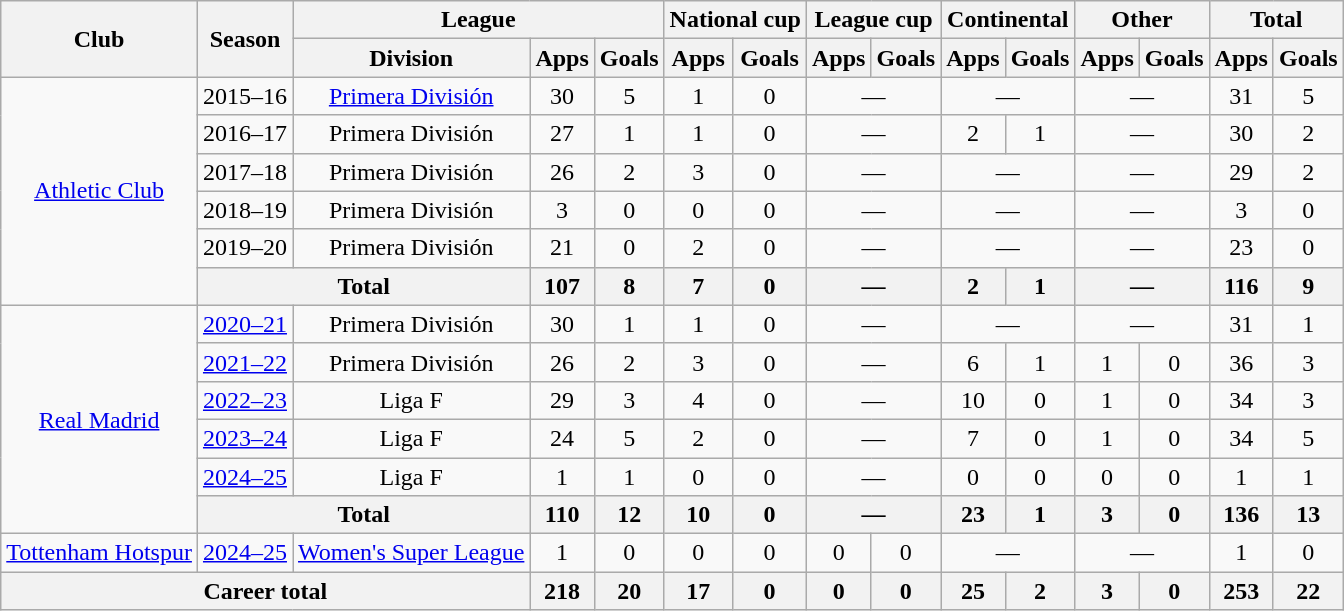<table class="wikitable" style="text-align:center">
<tr>
<th rowspan="2">Club</th>
<th rowspan="2">Season</th>
<th colspan="3">League</th>
<th colspan="2">National cup</th>
<th colspan="2">League cup</th>
<th colspan="2">Continental</th>
<th colspan="2">Other</th>
<th colspan="2">Total</th>
</tr>
<tr>
<th>Division</th>
<th>Apps</th>
<th>Goals</th>
<th>Apps</th>
<th>Goals</th>
<th>Apps</th>
<th>Goals</th>
<th>Apps</th>
<th>Goals</th>
<th>Apps</th>
<th>Goals</th>
<th>Apps</th>
<th>Goals</th>
</tr>
<tr>
<td rowspan="6"><a href='#'>Athletic Club</a></td>
<td>2015–16</td>
<td><a href='#'>Primera División</a></td>
<td>30</td>
<td>5</td>
<td>1</td>
<td>0</td>
<td colspan="2">—</td>
<td colspan="2">—</td>
<td colspan="2">—</td>
<td>31</td>
<td>5</td>
</tr>
<tr>
<td>2016–17</td>
<td>Primera División</td>
<td>27</td>
<td>1</td>
<td>1</td>
<td>0</td>
<td colspan="2">—</td>
<td>2</td>
<td>1</td>
<td colspan="2">—</td>
<td>30</td>
<td>2</td>
</tr>
<tr>
<td>2017–18</td>
<td>Primera División</td>
<td>26</td>
<td>2</td>
<td>3</td>
<td>0</td>
<td colspan="2">—</td>
<td colspan="2">—</td>
<td colspan="2">—</td>
<td>29</td>
<td>2</td>
</tr>
<tr>
<td>2018–19</td>
<td>Primera División</td>
<td>3</td>
<td>0</td>
<td>0</td>
<td>0</td>
<td colspan="2">—</td>
<td colspan="2">—</td>
<td colspan="2">—</td>
<td>3</td>
<td>0</td>
</tr>
<tr>
<td>2019–20</td>
<td>Primera División</td>
<td>21</td>
<td>0</td>
<td>2</td>
<td>0</td>
<td colspan="2">—</td>
<td colspan="2">—</td>
<td colspan="2">—</td>
<td>23</td>
<td>0</td>
</tr>
<tr>
<th colspan="2">Total</th>
<th>107</th>
<th>8</th>
<th>7</th>
<th>0</th>
<th colspan="2">—</th>
<th>2</th>
<th>1</th>
<th colspan="2">—</th>
<th>116</th>
<th>9</th>
</tr>
<tr>
<td rowspan="6"><a href='#'>Real Madrid</a></td>
<td><a href='#'>2020–21</a></td>
<td>Primera División</td>
<td>30</td>
<td>1</td>
<td>1</td>
<td>0</td>
<td colspan="2">—</td>
<td colspan="2">—</td>
<td colspan="2">—</td>
<td>31</td>
<td>1</td>
</tr>
<tr>
<td><a href='#'>2021–22</a></td>
<td>Primera División</td>
<td>26</td>
<td>2</td>
<td>3</td>
<td>0</td>
<td colspan="2">—</td>
<td>6</td>
<td>1</td>
<td>1</td>
<td>0</td>
<td>36</td>
<td>3</td>
</tr>
<tr>
<td><a href='#'>2022–23</a></td>
<td>Liga F</td>
<td>29</td>
<td>3</td>
<td>4</td>
<td>0</td>
<td colspan="2">—</td>
<td>10</td>
<td>0</td>
<td>1</td>
<td>0</td>
<td>34</td>
<td>3</td>
</tr>
<tr>
<td><a href='#'>2023–24</a></td>
<td>Liga F</td>
<td>24</td>
<td>5</td>
<td>2</td>
<td>0</td>
<td colspan="2">—</td>
<td>7</td>
<td>0</td>
<td>1</td>
<td>0</td>
<td>34</td>
<td>5</td>
</tr>
<tr>
<td><a href='#'>2024–25</a></td>
<td>Liga F</td>
<td>1</td>
<td>1</td>
<td>0</td>
<td>0</td>
<td colspan="2">—</td>
<td>0</td>
<td>0</td>
<td>0</td>
<td>0</td>
<td>1</td>
<td>1</td>
</tr>
<tr>
<th colspan="2">Total</th>
<th>110</th>
<th>12</th>
<th>10</th>
<th>0</th>
<th colspan="2">—</th>
<th>23</th>
<th>1</th>
<th>3</th>
<th>0</th>
<th>136</th>
<th>13</th>
</tr>
<tr>
<td><a href='#'>Tottenham Hotspur</a></td>
<td><a href='#'>2024–25</a></td>
<td><a href='#'>Women's Super League</a></td>
<td>1</td>
<td>0</td>
<td>0</td>
<td>0</td>
<td>0</td>
<td>0</td>
<td colspan="2">—</td>
<td colspan="2">—</td>
<td>1</td>
<td>0</td>
</tr>
<tr>
<th colspan="3">Career total</th>
<th>218</th>
<th>20</th>
<th>17</th>
<th>0</th>
<th>0</th>
<th>0</th>
<th>25</th>
<th>2</th>
<th>3</th>
<th>0</th>
<th>253</th>
<th>22</th>
</tr>
</table>
